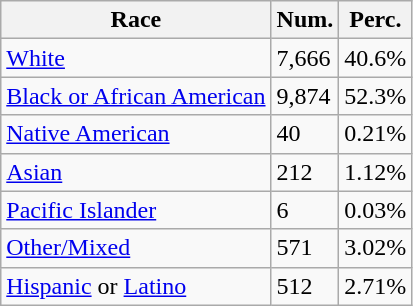<table class="wikitable">
<tr>
<th>Race</th>
<th>Num.</th>
<th>Perc.</th>
</tr>
<tr>
<td><a href='#'>White</a></td>
<td>7,666</td>
<td>40.6%</td>
</tr>
<tr>
<td><a href='#'>Black or African American</a></td>
<td>9,874</td>
<td>52.3%</td>
</tr>
<tr>
<td><a href='#'>Native American</a></td>
<td>40</td>
<td>0.21%</td>
</tr>
<tr>
<td><a href='#'>Asian</a></td>
<td>212</td>
<td>1.12%</td>
</tr>
<tr>
<td><a href='#'>Pacific Islander</a></td>
<td>6</td>
<td>0.03%</td>
</tr>
<tr>
<td><a href='#'>Other/Mixed</a></td>
<td>571</td>
<td>3.02%</td>
</tr>
<tr>
<td><a href='#'>Hispanic</a> or <a href='#'>Latino</a></td>
<td>512</td>
<td>2.71%</td>
</tr>
</table>
